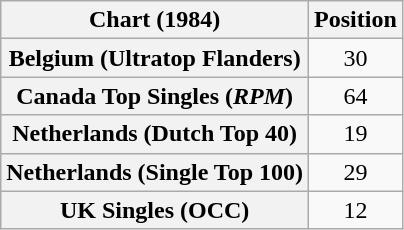<table class="wikitable plainrowheaders sortable" style="text-align:center">
<tr>
<th scope="col">Chart (1984)</th>
<th scope="col">Position</th>
</tr>
<tr>
<th scope="row">Belgium (Ultratop Flanders)</th>
<td>30</td>
</tr>
<tr>
<th scope="row">Canada Top Singles (<em>RPM</em>)</th>
<td>64</td>
</tr>
<tr>
<th scope="row">Netherlands (Dutch Top 40)</th>
<td>19</td>
</tr>
<tr>
<th scope="row">Netherlands (Single Top 100)</th>
<td>29</td>
</tr>
<tr>
<th scope="row">UK Singles (OCC)</th>
<td>12</td>
</tr>
</table>
